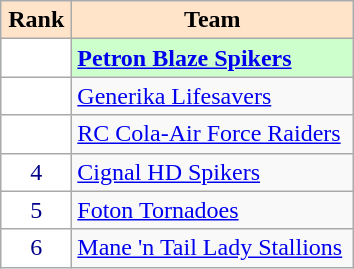<table class="wikitable" style="text-align: center;">
<tr>
<th width=40 style="background:#FFE4C9; color:black;">Rank</th>
<th width=180 style="background:#FFE4C9; color:black;">Team</th>
</tr>
<tr bgcolor=#ccffcc>
<td style="background:white; color:#00008B;"></td>
<td style="text-align:left;"><strong><a href='#'>Petron Blaze Spikers</a></strong></td>
</tr>
<tr>
<td style="background:white; color:#00008B;"></td>
<td style="text-align:left;"><a href='#'>Generika Lifesavers</a></td>
</tr>
<tr>
<td style="background:white; color:#00008B;"></td>
<td style="text-align:left;"><a href='#'>RC Cola-Air Force Raiders</a></td>
</tr>
<tr>
<td style="background:white; color:#00008B;">4</td>
<td style="text-align:left;"><a href='#'>Cignal HD Spikers</a></td>
</tr>
<tr>
<td style="background:white; color:#00008B;">5</td>
<td style="text-align:left;"><a href='#'>Foton Tornadoes</a></td>
</tr>
<tr>
<td style="background:white; color:#00008B;">6</td>
<td style="text-align:left;"><a href='#'>Mane 'n Tail Lady Stallions</a></td>
</tr>
</table>
